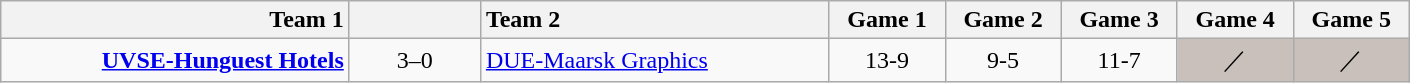<table class=wikitable style="text-align:center">
<tr>
<th style="width:225px; text-align:right;">Team 1</th>
<th style="width:80px;"></th>
<th style="width:225px; text-align:left;">Team 2</th>
<th style="width:70px;">Game 1</th>
<th style="width:70px;">Game 2</th>
<th style="width:70px;">Game 3</th>
<th style="width:70px;">Game 4</th>
<th style="width:70px;">Game 5</th>
</tr>
<tr>
<td align=right><strong><a href='#'>UVSE-Hunguest Hotels</a></strong> </td>
<td>3–0</td>
<td align=left> <a href='#'>DUE-Maarsk Graphics</a></td>
<td>13-9</td>
<td>9-5</td>
<td>11-7</td>
<td bgcolor=#c9c0bb>／</td>
<td bgcolor=#c9c0bb>／</td>
</tr>
</table>
